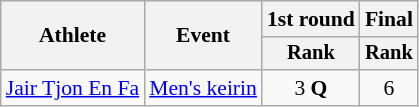<table class="wikitable" style="font-size:90%">
<tr>
<th rowspan=2>Athlete</th>
<th rowspan=2>Event</th>
<th>1st round</th>
<th>Final</th>
</tr>
<tr style="font-size:95%">
<th>Rank</th>
<th>Rank</th>
</tr>
<tr align=center>
<td align=left><a href='#'>Jair Tjon En Fa</a></td>
<td align=left><a href='#'>Men's keirin</a></td>
<td>3 <strong>Q</strong></td>
<td>6</td>
</tr>
</table>
